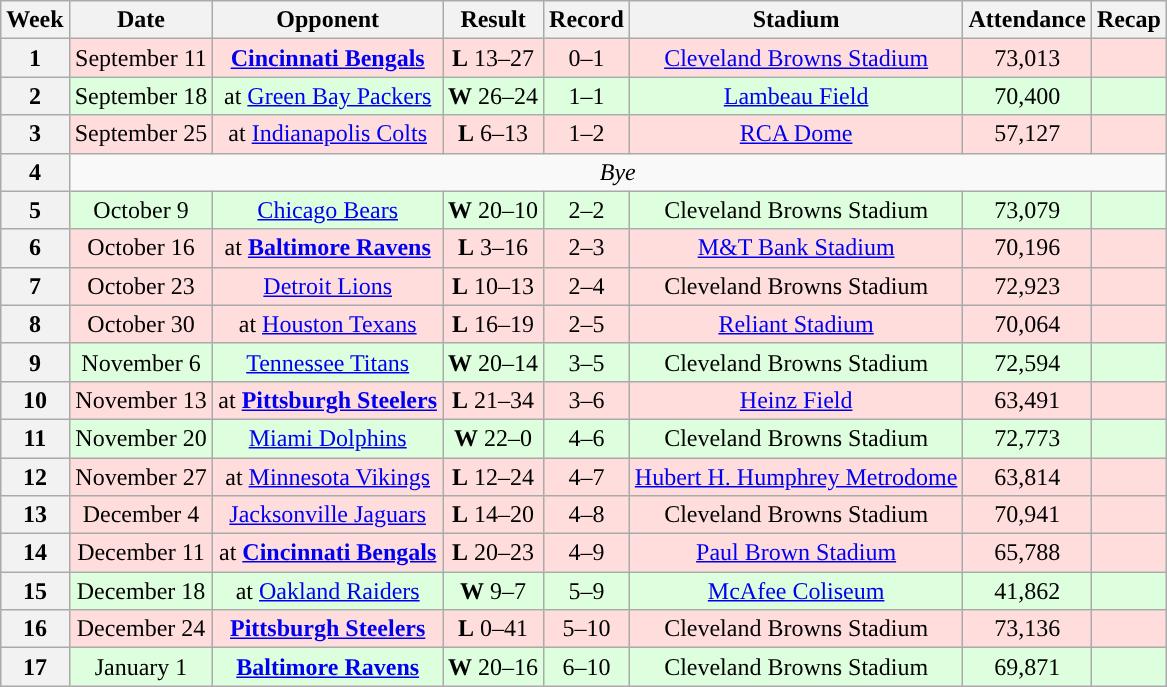<table class="wikitable" style="text-align:center">
<tr>
<th>Week</th>
<th>Date</th>
<th>Opponent</th>
<th>Result</th>
<th>Record</th>
<th>Stadium</th>
<th>Attendance</th>
<th>Recap</th>
</tr>
<tr style="background:#ffdddd">
<th>1</th>
<td>September 11</td>
<td><strong><a href='#'>Cincinnati Bengals</a></strong></td>
<td><strong>L</strong> 13–27</td>
<td>0–1</td>
<td><a href='#'>Cleveland Browns Stadium</a></td>
<td>73,013</td>
<td></td>
</tr>
<tr style="background:#ddffdd">
<th>2</th>
<td>September 18</td>
<td>at <a href='#'>Green Bay Packers</a></td>
<td><strong>W</strong> 26–24</td>
<td>1–1</td>
<td><a href='#'>Lambeau Field</a></td>
<td>70,400</td>
<td></td>
</tr>
<tr style="background:#ffdddd">
<th>3</th>
<td>September 25</td>
<td>at <a href='#'>Indianapolis Colts</a></td>
<td><strong>L</strong> 6–13</td>
<td>1–2</td>
<td><a href='#'>RCA Dome</a></td>
<td>57,127</td>
<td></td>
</tr>
<tr>
<th>4</th>
<td colspan="7"><em>Bye</em></td>
</tr>
<tr style="background:#ddffdd">
<th>5</th>
<td>October 9</td>
<td><a href='#'>Chicago Bears</a></td>
<td><strong>W</strong> 20–10</td>
<td>2–2</td>
<td>Cleveland Browns Stadium</td>
<td>73,079</td>
<td></td>
</tr>
<tr style="background:#ffdddd">
<th>6</th>
<td>October 16</td>
<td>at <strong><a href='#'>Baltimore Ravens</a></strong></td>
<td><strong>L</strong> 3–16</td>
<td>2–3</td>
<td><a href='#'>M&T Bank Stadium</a></td>
<td>70,196</td>
<td></td>
</tr>
<tr style="background:#ffdddd">
<th>7</th>
<td>October 23</td>
<td><a href='#'>Detroit Lions</a></td>
<td><strong>L</strong> 10–13</td>
<td>2–4</td>
<td>Cleveland Browns Stadium</td>
<td>72,923</td>
<td></td>
</tr>
<tr style="background:#ffdddd">
<th>8</th>
<td>October 30</td>
<td>at <a href='#'>Houston Texans</a></td>
<td><strong>L</strong> 16–19</td>
<td>2–5</td>
<td><a href='#'>Reliant Stadium</a></td>
<td>70,064</td>
<td></td>
</tr>
<tr style="background:#ddffdd">
<th>9</th>
<td>November 6</td>
<td><a href='#'>Tennessee Titans</a></td>
<td><strong>W</strong> 20–14</td>
<td>3–5</td>
<td>Cleveland Browns Stadium</td>
<td>72,594</td>
<td></td>
</tr>
<tr style="background:#ffdddd">
<th>10</th>
<td>November 13</td>
<td>at <strong><a href='#'>Pittsburgh Steelers</a></strong></td>
<td><strong>L</strong> 21–34</td>
<td>3–6</td>
<td><a href='#'>Heinz Field</a></td>
<td>63,491</td>
<td></td>
</tr>
<tr style="background:#ddffdd">
<th>11</th>
<td>November 20</td>
<td><a href='#'>Miami Dolphins</a></td>
<td><strong>W</strong> 22–0</td>
<td>4–6</td>
<td>Cleveland Browns Stadium</td>
<td>72,773</td>
<td></td>
</tr>
<tr style="background:#ffdddd">
<th>12</th>
<td>November 27</td>
<td>at <a href='#'>Minnesota Vikings</a></td>
<td><strong>L</strong> 12–24</td>
<td>4–7</td>
<td><a href='#'>Hubert H. Humphrey Metrodome</a></td>
<td>63,814</td>
<td></td>
</tr>
<tr style="background:#ffdddd">
<th>13</th>
<td>December 4</td>
<td><a href='#'>Jacksonville Jaguars</a></td>
<td><strong>L</strong> 14–20</td>
<td>4–8</td>
<td>Cleveland Browns Stadium</td>
<td>70,941</td>
<td></td>
</tr>
<tr style="background:#ffdddd">
<th>14</th>
<td>December 11</td>
<td>at <strong><a href='#'>Cincinnati Bengals</a></strong></td>
<td><strong>L</strong> 20–23</td>
<td>4–9</td>
<td><a href='#'>Paul Brown Stadium</a></td>
<td>65,788</td>
<td></td>
</tr>
<tr style="background:#ddffdd">
<th>15</th>
<td>December 18</td>
<td>at <a href='#'>Oakland Raiders</a></td>
<td><strong>W</strong> 9–7</td>
<td>5–9</td>
<td><a href='#'>McAfee Coliseum</a></td>
<td>41,862</td>
<td></td>
</tr>
<tr style="background:#ffdddd">
<th>16</th>
<td>December 24</td>
<td><strong><a href='#'>Pittsburgh Steelers</a></strong></td>
<td><strong>L</strong> 0–41</td>
<td>5–10</td>
<td>Cleveland Browns Stadium</td>
<td>73,136</td>
<td></td>
</tr>
<tr style="background:#ddffdd">
<th>17</th>
<td>January 1</td>
<td><strong><a href='#'>Baltimore Ravens</a></strong></td>
<td><strong>W</strong> 20–16</td>
<td>6–10</td>
<td>Cleveland Browns Stadium</td>
<td>69,871</td>
<td></td>
</tr>
</table>
